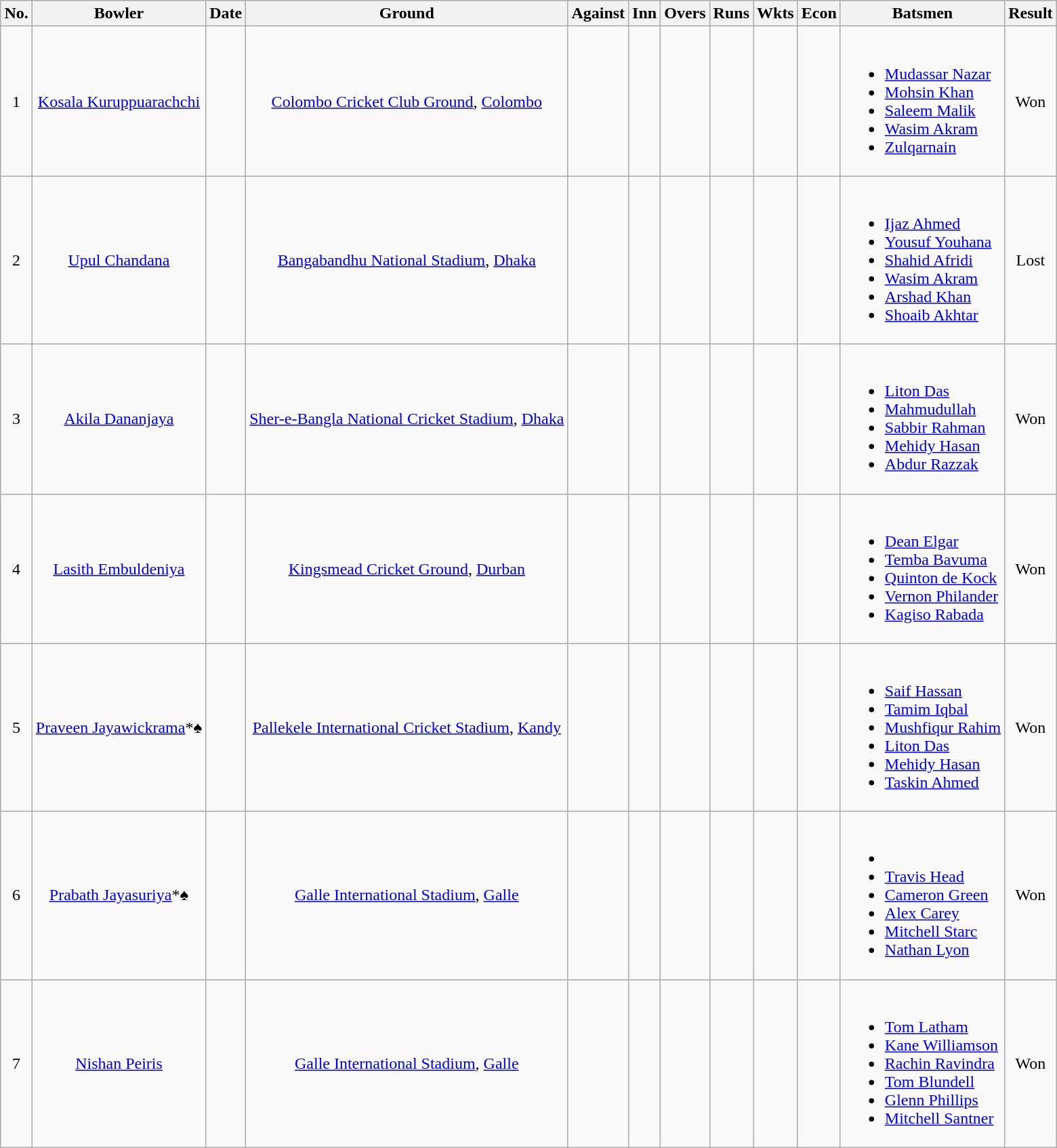<table class="wikitable sortable" style="margin: 1em auto 1em auto">
<tr align=center>
<th class="unsortable">No.</th>
<th>Bowler</th>
<th>Date</th>
<th>Ground</th>
<th>Against</th>
<th>Inn</th>
<th>Overs</th>
<th>Runs</th>
<th>Wkts</th>
<th>Econ</th>
<th class="unsortable">Batsmen</th>
<th>Result</th>
</tr>
<tr align=center>
<td>1</td>
<td><a href='#'>Kosala Kuruppuarachchi</a></td>
<td></td>
<td><a href='#'>Colombo Cricket Club Ground</a>, <a href='#'>Colombo</a></td>
<td></td>
<td></td>
<td></td>
<td></td>
<td></td>
<td></td>
<td align=left><br><ul><li><a href='#'>Mudassar Nazar</a></li><li><a href='#'>Mohsin Khan</a></li><li><a href='#'>Saleem Malik</a></li><li><a href='#'>Wasim Akram</a></li><li><a href='#'>Zulqarnain</a></li></ul></td>
<td>Won</td>
</tr>
<tr align=center>
<td>2</td>
<td><a href='#'>Upul Chandana</a></td>
<td></td>
<td><a href='#'>Bangabandhu National Stadium</a>, <a href='#'>Dhaka</a></td>
<td></td>
<td></td>
<td></td>
<td></td>
<td></td>
<td></td>
<td align=left><br><ul><li><a href='#'>Ijaz Ahmed</a></li><li><a href='#'>Yousuf Youhana</a></li><li><a href='#'>Shahid Afridi</a></li><li><a href='#'>Wasim Akram</a></li><li><a href='#'>Arshad Khan</a></li><li><a href='#'>Shoaib Akhtar</a></li></ul></td>
<td>Lost</td>
</tr>
<tr align=center>
<td>3</td>
<td><a href='#'>Akila Dananjaya</a></td>
<td></td>
<td><a href='#'>Sher-e-Bangla National Cricket Stadium</a>, <a href='#'>Dhaka</a></td>
<td></td>
<td></td>
<td></td>
<td></td>
<td></td>
<td></td>
<td align=left><br><ul><li><a href='#'>Liton Das</a></li><li><a href='#'>Mahmudullah</a></li><li><a href='#'>Sabbir Rahman</a></li><li><a href='#'>Mehidy Hasan</a></li><li><a href='#'>Abdur Razzak</a></li></ul></td>
<td>Won</td>
</tr>
<tr align=center>
<td>4</td>
<td><a href='#'>Lasith Embuldeniya</a></td>
<td></td>
<td><a href='#'>Kingsmead Cricket Ground</a>, <a href='#'>Durban</a></td>
<td></td>
<td></td>
<td></td>
<td></td>
<td></td>
<td></td>
<td align=left><br><ul><li><a href='#'>Dean Elgar</a></li><li><a href='#'>Temba Bavuma</a></li><li><a href='#'>Quinton de Kock</a></li><li><a href='#'>Vernon Philander</a></li><li><a href='#'>Kagiso Rabada</a></li></ul></td>
<td>Won</td>
</tr>
<tr align=center>
<td>5</td>
<td><a href='#'>Praveen Jayawickrama</a>*♠</td>
<td></td>
<td><a href='#'>Pallekele International Cricket Stadium</a>, <a href='#'>Kandy</a></td>
<td></td>
<td></td>
<td></td>
<td></td>
<td></td>
<td></td>
<td align=left><br><ul><li><a href='#'>Saif Hassan</a></li><li><a href='#'>Tamim Iqbal</a></li><li><a href='#'>Mushfiqur Rahim</a></li><li><a href='#'>Liton Das</a></li><li><a href='#'>Mehidy Hasan</a></li><li><a href='#'>Taskin Ahmed</a></li></ul></td>
<td>Won</td>
</tr>
<tr align=center>
<td>6</td>
<td><a href='#'>Prabath Jayasuriya</a>*♠</td>
<td></td>
<td><a href='#'>Galle International Stadium</a>, <a href='#'>Galle</a></td>
<td></td>
<td></td>
<td></td>
<td></td>
<td></td>
<td></td>
<td align=left><br><ul><li></li><li><a href='#'>Travis Head</a></li><li><a href='#'>Cameron Green</a></li><li><a href='#'>Alex Carey</a></li><li><a href='#'>Mitchell Starc</a></li><li><a href='#'>Nathan Lyon</a></li></ul></td>
<td>Won</td>
</tr>
<tr align=center>
<td>7</td>
<td><a href='#'>Nishan Peiris</a></td>
<td></td>
<td><a href='#'>Galle International Stadium</a>, <a href='#'>Galle</a></td>
<td></td>
<td></td>
<td></td>
<td></td>
<td></td>
<td></td>
<td align=left><br><ul><li><a href='#'>Tom Latham</a></li><li><a href='#'>Kane Williamson</a></li><li><a href='#'>Rachin Ravindra</a></li><li><a href='#'>Tom Blundell</a></li><li><a href='#'>Glenn Phillips</a></li><li><a href='#'>Mitchell Santner</a></li></ul></td>
<td>Won</td>
</tr>
</table>
